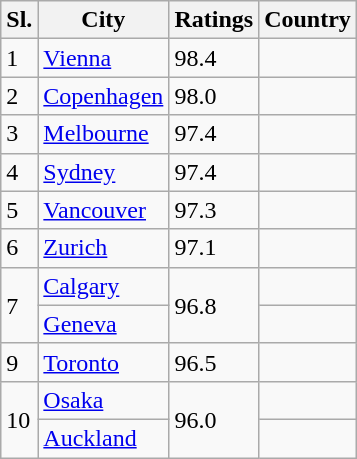<table class="wikitable">
<tr>
<th>Sl.</th>
<th>City</th>
<th>Ratings</th>
<th>Country</th>
</tr>
<tr>
<td>1</td>
<td><a href='#'>Vienna</a></td>
<td>98.4</td>
<td></td>
</tr>
<tr>
<td>2</td>
<td><a href='#'>Copenhagen</a></td>
<td>98.0</td>
<td></td>
</tr>
<tr>
<td>3</td>
<td><a href='#'>Melbourne</a></td>
<td>97.4</td>
<td></td>
</tr>
<tr>
<td>4</td>
<td><a href='#'>Sydney</a></td>
<td>97.4</td>
<td></td>
</tr>
<tr>
<td>5</td>
<td><a href='#'>Vancouver</a></td>
<td>97.3</td>
<td></td>
</tr>
<tr>
<td>6</td>
<td><a href='#'>Zurich</a></td>
<td>97.1</td>
<td></td>
</tr>
<tr>
<td rowspan="2">7</td>
<td><a href='#'>Calgary</a></td>
<td rowspan="2">96.8</td>
<td></td>
</tr>
<tr>
<td><a href='#'>Geneva</a></td>
<td></td>
</tr>
<tr>
<td>9</td>
<td><a href='#'>Toronto</a></td>
<td>96.5</td>
<td></td>
</tr>
<tr>
<td rowspan="2">10</td>
<td><a href='#'>Osaka</a></td>
<td rowspan="2">96.0</td>
<td></td>
</tr>
<tr>
<td><a href='#'>Auckland</a></td>
<td></td>
</tr>
</table>
